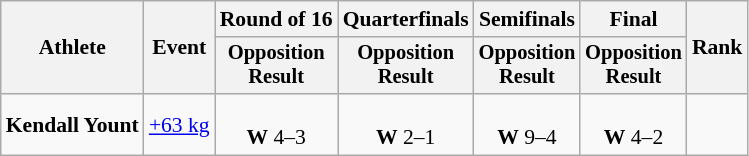<table class="wikitable" style="font-size:90%;">
<tr>
<th rowspan=2>Athlete</th>
<th rowspan=2>Event</th>
<th>Round of 16</th>
<th>Quarterfinals</th>
<th>Semifinals</th>
<th>Final</th>
<th rowspan=2>Rank</th>
</tr>
<tr style="font-size:95%">
<th>Opposition<br>Result</th>
<th>Opposition<br>Result</th>
<th>Opposition<br>Result</th>
<th>Opposition<br>Result</th>
</tr>
<tr align=center>
<td align=left><strong>Kendall Yount</strong></td>
<td align=left><a href='#'>+63 kg</a></td>
<td><br><strong>W</strong> 4–3</td>
<td><br><strong>W</strong> 2–1</td>
<td><br><strong>W</strong> 9–4</td>
<td><br><strong>W</strong> 4–2</td>
<td></td>
</tr>
</table>
